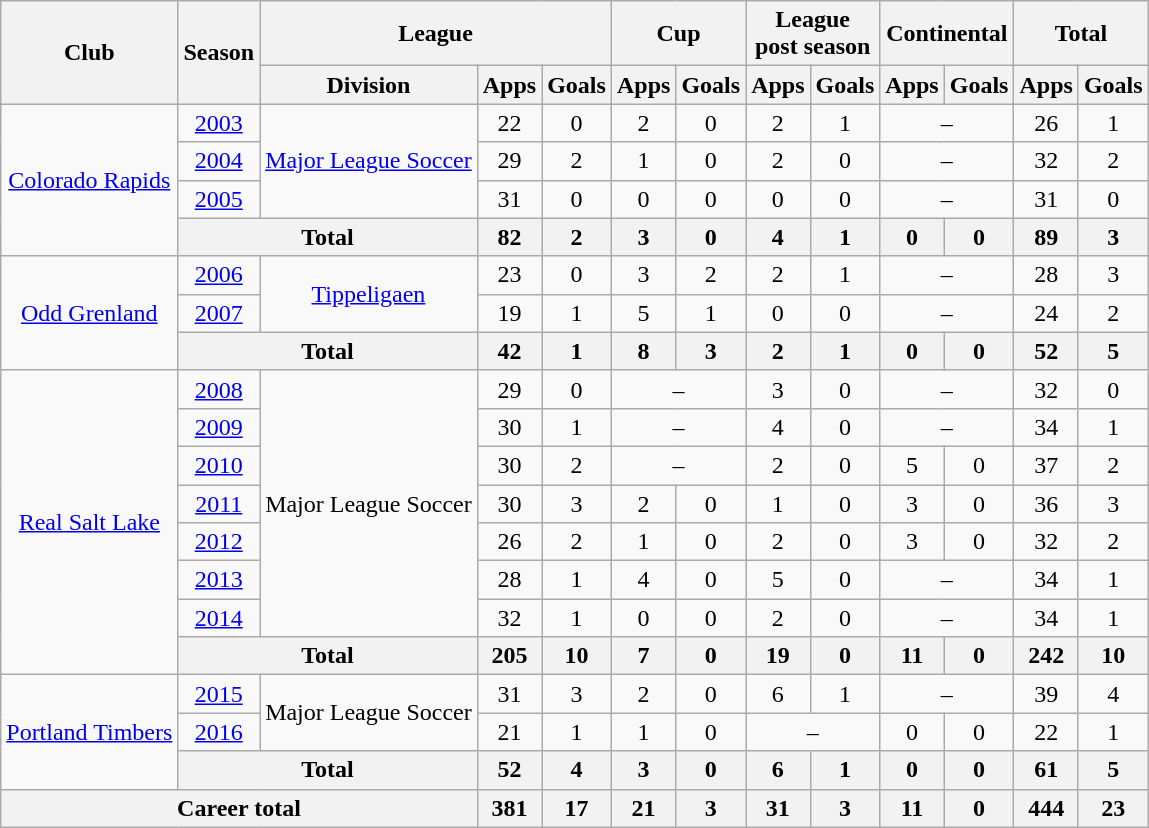<table class="wikitable" style="text-align:center">
<tr>
<th rowspan="2">Club</th>
<th rowspan="2">Season</th>
<th colspan="3">League</th>
<th colspan="2">Cup</th>
<th colspan="2">League<br>post season</th>
<th colspan="2">Continental</th>
<th colspan="2">Total</th>
</tr>
<tr>
<th>Division</th>
<th>Apps</th>
<th>Goals</th>
<th>Apps</th>
<th>Goals</th>
<th>Apps</th>
<th>Goals</th>
<th>Apps</th>
<th>Goals</th>
<th>Apps</th>
<th>Goals</th>
</tr>
<tr>
<td rowspan="4"><a href='#'>Colorado Rapids</a></td>
<td><a href='#'>2003</a></td>
<td rowspan="3"><a href='#'>Major League Soccer</a></td>
<td>22</td>
<td>0</td>
<td>2</td>
<td>0</td>
<td>2</td>
<td>1</td>
<td colspan="2">–</td>
<td>26</td>
<td>1</td>
</tr>
<tr>
<td><a href='#'>2004</a></td>
<td>29</td>
<td>2</td>
<td>1</td>
<td>0</td>
<td>2</td>
<td>0</td>
<td colspan="2">–</td>
<td>32</td>
<td>2</td>
</tr>
<tr>
<td><a href='#'>2005</a></td>
<td>31</td>
<td>0</td>
<td>0</td>
<td>0</td>
<td>0</td>
<td>0</td>
<td colspan="2">–</td>
<td>31</td>
<td>0</td>
</tr>
<tr>
<th colspan="2">Total</th>
<th>82</th>
<th>2</th>
<th>3</th>
<th>0</th>
<th>4</th>
<th>1</th>
<th>0</th>
<th>0</th>
<th>89</th>
<th>3</th>
</tr>
<tr>
<td rowspan="3"><a href='#'>Odd Grenland</a></td>
<td><a href='#'>2006</a></td>
<td rowspan="2"><a href='#'>Tippeligaen</a></td>
<td>23</td>
<td>0</td>
<td>3</td>
<td>2</td>
<td>2</td>
<td>1</td>
<td colspan="2">–</td>
<td>28</td>
<td>3</td>
</tr>
<tr>
<td><a href='#'>2007</a></td>
<td>19</td>
<td>1</td>
<td>5</td>
<td>1</td>
<td>0</td>
<td>0</td>
<td colspan="2">–</td>
<td>24</td>
<td>2</td>
</tr>
<tr>
<th colspan="2">Total</th>
<th>42</th>
<th>1</th>
<th>8</th>
<th>3</th>
<th>2</th>
<th>1</th>
<th>0</th>
<th>0</th>
<th>52</th>
<th>5</th>
</tr>
<tr>
<td rowspan="8"><a href='#'>Real Salt Lake</a></td>
<td><a href='#'>2008</a></td>
<td rowspan="7">Major League Soccer</td>
<td>29</td>
<td>0</td>
<td colspan="2">–</td>
<td>3</td>
<td>0</td>
<td colspan="2">–</td>
<td>32</td>
<td>0</td>
</tr>
<tr>
<td><a href='#'>2009</a></td>
<td>30</td>
<td>1</td>
<td colspan="2">–</td>
<td>4</td>
<td>0</td>
<td colspan="2">–</td>
<td>34</td>
<td>1</td>
</tr>
<tr>
<td><a href='#'>2010</a></td>
<td>30</td>
<td>2</td>
<td colspan="2">–</td>
<td>2</td>
<td>0</td>
<td>5</td>
<td>0</td>
<td>37</td>
<td>2</td>
</tr>
<tr>
<td><a href='#'>2011</a></td>
<td>30</td>
<td>3</td>
<td>2</td>
<td>0</td>
<td>1</td>
<td>0</td>
<td>3</td>
<td>0</td>
<td>36</td>
<td>3</td>
</tr>
<tr>
<td><a href='#'>2012</a></td>
<td>26</td>
<td>2</td>
<td>1</td>
<td>0</td>
<td>2</td>
<td>0</td>
<td>3</td>
<td>0</td>
<td>32</td>
<td>2</td>
</tr>
<tr>
<td><a href='#'>2013</a></td>
<td>28</td>
<td>1</td>
<td>4</td>
<td>0</td>
<td>5</td>
<td>0</td>
<td colspan="2">–</td>
<td>34</td>
<td>1</td>
</tr>
<tr>
<td><a href='#'>2014</a></td>
<td>32</td>
<td>1</td>
<td>0</td>
<td>0</td>
<td>2</td>
<td>0</td>
<td colspan="2">–</td>
<td>34</td>
<td>1</td>
</tr>
<tr>
<th colspan="2">Total</th>
<th>205</th>
<th>10</th>
<th>7</th>
<th>0</th>
<th>19</th>
<th>0</th>
<th>11</th>
<th>0</th>
<th>242</th>
<th>10</th>
</tr>
<tr>
<td rowspan="3"><a href='#'>Portland Timbers</a></td>
<td><a href='#'>2015</a></td>
<td rowspan="2">Major League Soccer</td>
<td>31</td>
<td>3</td>
<td>2</td>
<td>0</td>
<td>6</td>
<td>1</td>
<td colspan="2">–</td>
<td>39</td>
<td>4</td>
</tr>
<tr>
<td><a href='#'>2016</a></td>
<td>21</td>
<td>1</td>
<td>1</td>
<td>0</td>
<td colspan="2">–</td>
<td>0</td>
<td>0</td>
<td>22</td>
<td>1</td>
</tr>
<tr>
<th colspan="2">Total</th>
<th>52</th>
<th>4</th>
<th>3</th>
<th>0</th>
<th>6</th>
<th>1</th>
<th>0</th>
<th>0</th>
<th>61</th>
<th>5</th>
</tr>
<tr>
<th colspan="3">Career total</th>
<th>381</th>
<th>17</th>
<th>21</th>
<th>3</th>
<th>31</th>
<th>3</th>
<th>11</th>
<th>0</th>
<th>444</th>
<th>23</th>
</tr>
</table>
